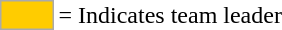<table>
<tr>
<td style="background-color:#FFCC00; border:1px solid #aaaaaa; width:2em;"></td>
<td>= Indicates team leader</td>
</tr>
</table>
